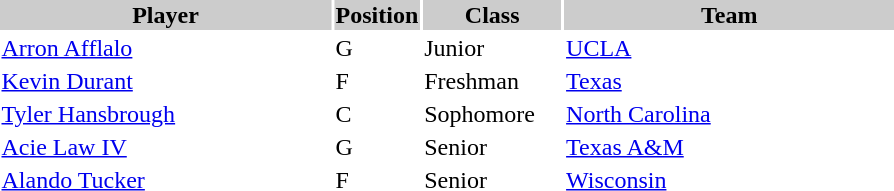<table style="width:600px" "border:'1' 'solid' 'gray'">
<tr>
<th style="background:#CCCCCC;width:40%">Player</th>
<th style="background:#CCCCCC;width:4%">Position</th>
<th style="background:#CCCCCC;width:16%">Class</th>
<th style="background:#CCCCCC;width:40%">Team</th>
</tr>
<tr>
<td><a href='#'>Arron Afflalo</a></td>
<td>G</td>
<td>Junior</td>
<td><a href='#'>UCLA</a></td>
</tr>
<tr>
<td><a href='#'>Kevin Durant</a></td>
<td>F</td>
<td>Freshman</td>
<td><a href='#'>Texas</a></td>
</tr>
<tr>
<td><a href='#'>Tyler Hansbrough</a></td>
<td>C</td>
<td>Sophomore</td>
<td><a href='#'>North Carolina</a></td>
</tr>
<tr>
<td><a href='#'>Acie Law IV</a></td>
<td>G</td>
<td>Senior</td>
<td><a href='#'>Texas A&M</a></td>
</tr>
<tr>
<td><a href='#'>Alando Tucker</a></td>
<td>F</td>
<td>Senior</td>
<td><a href='#'>Wisconsin</a></td>
</tr>
</table>
